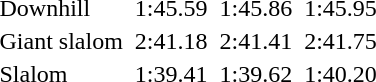<table>
<tr>
<td>Downhill<br></td>
<td></td>
<td align=center>1:45.59</td>
<td></td>
<td align=center>1:45.86</td>
<td></td>
<td align=center>1:45.95</td>
</tr>
<tr>
<td>Giant slalom<br></td>
<td></td>
<td align=center>2:41.18</td>
<td></td>
<td align=center>2:41.41</td>
<td></td>
<td align=center>2:41.75</td>
</tr>
<tr>
<td>Slalom<br></td>
<td></td>
<td align=center>1:39.41</td>
<td></td>
<td align=center>1:39.62</td>
<td></td>
<td align=center>1:40.20</td>
</tr>
</table>
